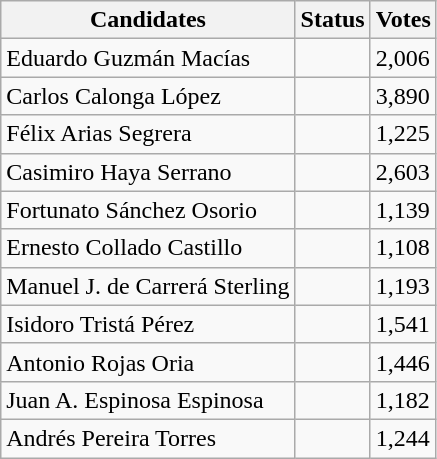<table class="wikitable sortable">
<tr>
<th>Candidates</th>
<th>Status</th>
<th>Votes</th>
</tr>
<tr>
<td>Eduardo Guzmán Macías</td>
<td></td>
<td>2,006</td>
</tr>
<tr>
<td>Carlos Calonga López</td>
<td></td>
<td>3,890</td>
</tr>
<tr>
<td>Félix Arias Segrera</td>
<td></td>
<td>1,225</td>
</tr>
<tr>
<td>Casimiro Haya Serrano</td>
<td></td>
<td>2,603</td>
</tr>
<tr>
<td>Fortunato Sánchez Osorio</td>
<td></td>
<td>1,139</td>
</tr>
<tr>
<td>Ernesto Collado Castillo</td>
<td></td>
<td>1,108</td>
</tr>
<tr>
<td>Manuel J. de Carrerá Sterling</td>
<td></td>
<td>1,193</td>
</tr>
<tr>
<td>Isidoro Tristá Pérez</td>
<td></td>
<td>1,541</td>
</tr>
<tr>
<td>Antonio Rojas Oria</td>
<td></td>
<td>1,446</td>
</tr>
<tr>
<td>Juan A. Espinosa Espinosa</td>
<td></td>
<td>1,182</td>
</tr>
<tr>
<td>Andrés Pereira Torres</td>
<td></td>
<td>1,244</td>
</tr>
</table>
